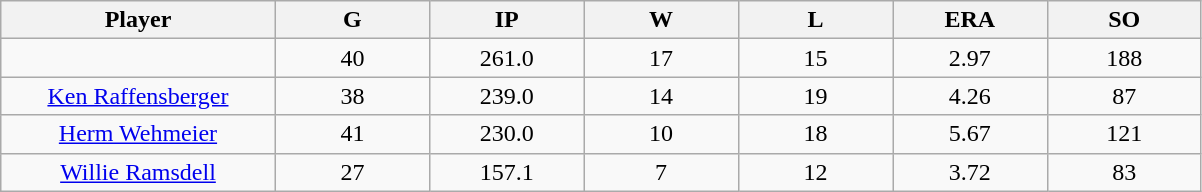<table class="wikitable sortable">
<tr>
<th bgcolor="#DDDDFF" width="16%">Player</th>
<th bgcolor="#DDDDFF" width="9%">G</th>
<th bgcolor="#DDDDFF" width="9%">IP</th>
<th bgcolor="#DDDDFF" width="9%">W</th>
<th bgcolor="#DDDDFF" width="9%">L</th>
<th bgcolor="#DDDDFF" width="9%">ERA</th>
<th bgcolor="#DDDDFF" width="9%">SO</th>
</tr>
<tr align="center">
<td></td>
<td>40</td>
<td>261.0</td>
<td>17</td>
<td>15</td>
<td>2.97</td>
<td>188</td>
</tr>
<tr align="center">
<td><a href='#'>Ken Raffensberger</a></td>
<td>38</td>
<td>239.0</td>
<td>14</td>
<td>19</td>
<td>4.26</td>
<td>87</td>
</tr>
<tr align="center">
<td><a href='#'>Herm Wehmeier</a></td>
<td>41</td>
<td>230.0</td>
<td>10</td>
<td>18</td>
<td>5.67</td>
<td>121</td>
</tr>
<tr align="center">
<td><a href='#'>Willie Ramsdell</a></td>
<td>27</td>
<td>157.1</td>
<td>7</td>
<td>12</td>
<td>3.72</td>
<td>83</td>
</tr>
</table>
